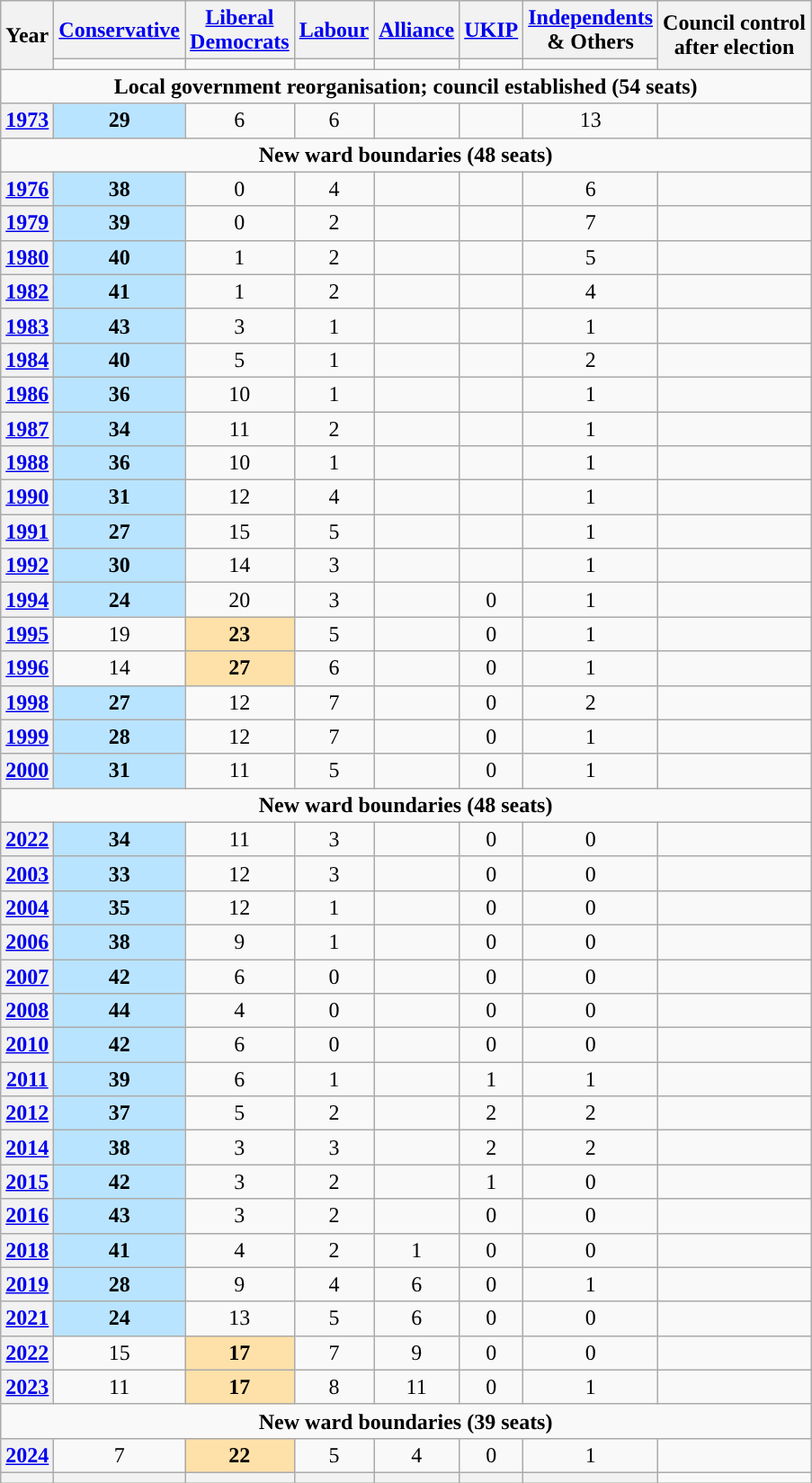<table class="wikitable plainrowheaders" style="text-align:center">
<tr>
<th scope="col" rowspan="2">Year</th>
<th scope="col"><a href='#'>Conservative</a></th>
<th scope="col" style="width:1px"><a href='#'>Liberal Democrats</a></th>
<th scope="col"><a href='#'>Labour</a></th>
<th scope="col"><a href='#'>Alliance</a></th>
<th scope="col"><a href='#'>UKIP</a></th>
<th scope="col"><a href='#'>Independents</a><br>& Others</th>
<th scope="col" rowspan="2" colspan="2">Council control<br>after election</th>
</tr>
<tr>
<td style="background:"></td>
<td style="background:"></td>
<td style="background:"></td>
<td style="background:"></td>
<td style="background:"></td>
<td style="background:"></td>
</tr>
<tr>
<td colspan="9"><strong>Local government reorganisation; council established (54 seats)</strong></td>
</tr>
<tr>
<th scope="row"><a href='#'>1973</a></th>
<td style="background:#B9E4FF;"><strong>29</strong></td>
<td>6</td>
<td>6</td>
<td></td>
<td></td>
<td>13</td>
<td></td>
</tr>
<tr>
<td colspan="9"><strong>New ward boundaries (48 seats)</strong></td>
</tr>
<tr>
<th scope="row"><a href='#'>1976</a></th>
<td style="background:#B9E4FF;"><strong>38</strong></td>
<td>0</td>
<td>4</td>
<td></td>
<td></td>
<td>6</td>
<td></td>
</tr>
<tr>
<th scope="row"><a href='#'>1979</a></th>
<td style="background:#B9E4FF;"><strong>39</strong></td>
<td>0</td>
<td>2</td>
<td></td>
<td></td>
<td>7</td>
<td></td>
</tr>
<tr>
<th scope="row"><a href='#'>1980</a></th>
<td style="background:#B9E4FF;"><strong>40</strong></td>
<td>1</td>
<td>2</td>
<td></td>
<td></td>
<td>5</td>
<td></td>
</tr>
<tr>
<th scope="row"><a href='#'>1982</a></th>
<td style="background:#B9E4FF;"><strong>41</strong></td>
<td>1</td>
<td>2</td>
<td></td>
<td></td>
<td>4</td>
<td></td>
</tr>
<tr>
<th scope="row"><a href='#'>1983</a></th>
<td style="background:#B9E4FF;"><strong>43</strong></td>
<td>3</td>
<td>1</td>
<td></td>
<td></td>
<td>1</td>
<td></td>
</tr>
<tr>
<th scope="row"><a href='#'>1984</a></th>
<td style="background:#B9E4FF;"><strong>40</strong></td>
<td>5</td>
<td>1</td>
<td></td>
<td></td>
<td>2</td>
<td></td>
</tr>
<tr>
<th scope="row"><a href='#'>1986</a></th>
<td style="background:#B9E4FF;"><strong>36</strong></td>
<td>10</td>
<td>1</td>
<td></td>
<td></td>
<td>1</td>
<td></td>
</tr>
<tr>
<th scope="row"><a href='#'>1987</a></th>
<td style="background:#B9E4FF;"><strong>34</strong></td>
<td>11</td>
<td>2</td>
<td></td>
<td></td>
<td>1</td>
<td></td>
</tr>
<tr>
<th scope="row"><a href='#'>1988</a></th>
<td style="background:#B9E4FF;"><strong>36</strong></td>
<td>10</td>
<td>1</td>
<td></td>
<td></td>
<td>1</td>
<td></td>
</tr>
<tr>
<th scope="row"><a href='#'>1990</a></th>
<td style="background:#B9E4FF;"><strong>31</strong></td>
<td>12</td>
<td>4</td>
<td></td>
<td></td>
<td>1</td>
<td></td>
</tr>
<tr>
<th scope="row"><a href='#'>1991</a></th>
<td style="background:#B9E4FF;"><strong>27</strong></td>
<td>15</td>
<td>5</td>
<td></td>
<td></td>
<td>1</td>
<td></td>
</tr>
<tr>
<th scope="row"><a href='#'>1992</a></th>
<td style="background:#B9E4FF;"><strong>30</strong></td>
<td>14</td>
<td>3</td>
<td></td>
<td></td>
<td>1</td>
<td></td>
</tr>
<tr>
<th scope="row"><a href='#'>1994</a></th>
<td style="background:#B9E4FF;"><strong>24</strong></td>
<td>20</td>
<td>3</td>
<td></td>
<td>0</td>
<td>1</td>
<td></td>
</tr>
<tr>
<th scope="row"><a href='#'>1995</a></th>
<td>19</td>
<td style="background:#FEE1A8"><strong>23</strong></td>
<td>5</td>
<td></td>
<td>0</td>
<td>1</td>
<td></td>
</tr>
<tr>
<th scope="row"><a href='#'>1996</a></th>
<td>14</td>
<td style="background:#FEE1A8"><strong>27</strong></td>
<td>6</td>
<td></td>
<td>0</td>
<td>1</td>
<td></td>
</tr>
<tr>
<th scope="row"><a href='#'>1998</a></th>
<td style="background:#B9E4FF;"><strong>27</strong></td>
<td>12</td>
<td>7</td>
<td></td>
<td>0</td>
<td>2</td>
<td></td>
</tr>
<tr>
<th scope="row"><a href='#'>1999</a></th>
<td style="background:#B9E4FF;"><strong>28</strong></td>
<td>12</td>
<td>7</td>
<td></td>
<td>0</td>
<td>1</td>
<td></td>
</tr>
<tr>
<th scope="row"><a href='#'>2000</a></th>
<td style="background:#B9E4FF;"><strong>31</strong></td>
<td>11</td>
<td>5</td>
<td></td>
<td>0</td>
<td>1</td>
<td></td>
</tr>
<tr>
<td colspan="9"><strong>New ward boundaries (48 seats)</strong></td>
</tr>
<tr>
<th scope="row"><a href='#'>2022</a></th>
<td style="background:#B9E4FF;"><strong>34</strong></td>
<td>11</td>
<td>3</td>
<td></td>
<td>0</td>
<td>0</td>
<td></td>
</tr>
<tr>
<th scope="row"><a href='#'>2003</a></th>
<td style="background:#B9E4FF;"><strong>33</strong></td>
<td>12</td>
<td>3</td>
<td></td>
<td>0</td>
<td>0</td>
<td></td>
</tr>
<tr>
<th scope="row"><a href='#'>2004</a></th>
<td style="background:#B9E4FF;"><strong>35</strong></td>
<td>12</td>
<td>1</td>
<td></td>
<td>0</td>
<td>0</td>
<td></td>
</tr>
<tr>
<th scope="row"><a href='#'>2006</a></th>
<td style="background:#B9E4FF;"><strong>38</strong></td>
<td>9</td>
<td>1</td>
<td></td>
<td>0</td>
<td>0</td>
<td></td>
</tr>
<tr>
<th scope="row"><a href='#'>2007</a></th>
<td style="background:#B9E4FF;"><strong>42</strong></td>
<td>6</td>
<td>0</td>
<td></td>
<td>0</td>
<td>0</td>
<td></td>
</tr>
<tr>
<th scope="row"><a href='#'>2008</a></th>
<td style="background:#B9E4FF;"><strong>44</strong></td>
<td>4</td>
<td>0</td>
<td></td>
<td>0</td>
<td>0</td>
<td></td>
</tr>
<tr>
<th scope="row"><a href='#'>2010</a></th>
<td style="background:#B9E4FF;"><strong>42</strong></td>
<td>6</td>
<td>0</td>
<td></td>
<td>0</td>
<td>0</td>
<td></td>
</tr>
<tr>
<th scope="row"><a href='#'>2011</a></th>
<td style="background:#B9E4FF;"><strong>39</strong></td>
<td>6</td>
<td>1</td>
<td></td>
<td>1</td>
<td>1</td>
<td></td>
</tr>
<tr>
<th scope="row"><a href='#'>2012</a></th>
<td style="background:#B9E4FF;"><strong>37</strong></td>
<td>5</td>
<td>2</td>
<td></td>
<td>2</td>
<td>2</td>
<td></td>
</tr>
<tr>
<th scope="row"><a href='#'>2014</a></th>
<td style="background:#B9E4FF;"><strong>38</strong></td>
<td>3</td>
<td>3</td>
<td></td>
<td>2</td>
<td>2</td>
<td></td>
</tr>
<tr>
<th scope="row"><a href='#'>2015</a></th>
<td style="background:#B9E4FF;"><strong>42</strong></td>
<td>3</td>
<td>2</td>
<td></td>
<td>1</td>
<td>0</td>
<td></td>
</tr>
<tr>
<th scope="row"><a href='#'>2016</a></th>
<td style="background:#B9E4FF;"><strong>43</strong></td>
<td>3</td>
<td>2</td>
<td></td>
<td>0</td>
<td>0</td>
<td></td>
</tr>
<tr>
<th scope="row"><a href='#'>2018</a></th>
<td style="background:#B9E4FF;"><strong>41</strong></td>
<td>4</td>
<td>2</td>
<td>1</td>
<td>0</td>
<td>0</td>
<td></td>
</tr>
<tr>
<th scope="row"><a href='#'>2019</a></th>
<td style="background:#B9E4FF;"><strong>28</strong></td>
<td>9</td>
<td>4</td>
<td>6</td>
<td>0</td>
<td>1</td>
<td></td>
</tr>
<tr>
<th scope="row"><a href='#'>2021</a></th>
<td style="background:#B9E4FF;"><strong>24</strong></td>
<td>13</td>
<td>5</td>
<td>6</td>
<td>0</td>
<td>0</td>
<td></td>
</tr>
<tr>
<th scope="row"><a href='#'>2022</a></th>
<td>15</td>
<td style="background:#FEE1A8"><strong>17</strong></td>
<td>7</td>
<td>9</td>
<td>0</td>
<td>0</td>
<td></td>
</tr>
<tr>
<th scope="row"><a href='#'>2023</a></th>
<td>11</td>
<td style="background:#FEE1A8"><strong>17</strong></td>
<td>8</td>
<td>11</td>
<td>0</td>
<td>1</td>
<td></td>
</tr>
<tr>
<td colspan="9"><strong>New ward boundaries (39 seats)</strong></td>
</tr>
<tr>
<th scope="row"><a href='#'>2024</a></th>
<td>7</td>
<td style="background:#FEE1A8"><strong>22</strong></td>
<td>5</td>
<td>4</td>
<td>0</td>
<td>1</td>
<td></td>
</tr>
<tr>
<th></th>
<th style="background-color: "></th>
<th style="background-color: "></th>
<th style="background-color: "></th>
<th style="background-color: "></th>
<th style="background-color: "></th>
<th style="background-color: "></th>
</tr>
</table>
